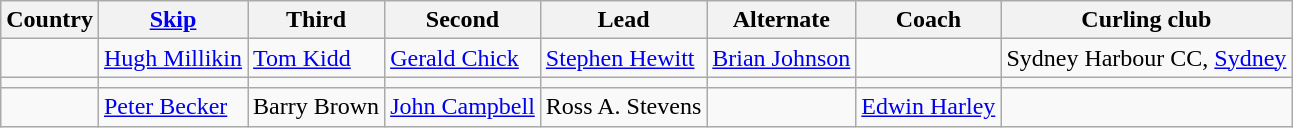<table class="wikitable">
<tr>
<th>Country</th>
<th><a href='#'>Skip</a></th>
<th>Third</th>
<th>Second</th>
<th>Lead</th>
<th>Alternate</th>
<th>Coach</th>
<th>Curling club</th>
</tr>
<tr>
<td></td>
<td><a href='#'>Hugh Millikin</a></td>
<td><a href='#'>Tom Kidd</a></td>
<td><a href='#'>Gerald Chick</a></td>
<td><a href='#'>Stephen Hewitt</a></td>
<td><a href='#'>Brian Johnson</a></td>
<td></td>
<td>Sydney Harbour CC, <a href='#'>Sydney</a></td>
</tr>
<tr>
<td></td>
<td></td>
<td></td>
<td></td>
<td></td>
<td></td>
<td></td>
<td></td>
</tr>
<tr>
<td></td>
<td><a href='#'>Peter Becker</a></td>
<td>Barry Brown</td>
<td><a href='#'>John Campbell</a></td>
<td>Ross A. Stevens</td>
<td></td>
<td><a href='#'>Edwin Harley</a></td>
<td></td>
</tr>
</table>
